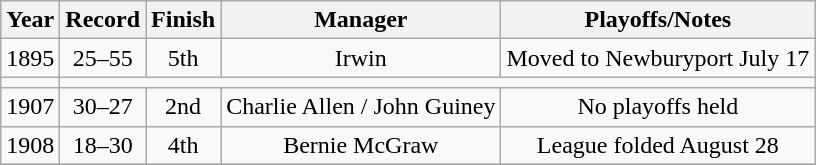<table class="wikitable" style="text-align:center">
<tr>
<th>Year</th>
<th>Record</th>
<th>Finish</th>
<th>Manager</th>
<th>Playoffs/Notes</th>
</tr>
<tr align=center>
<td>1895</td>
<td>25–55</td>
<td>5th</td>
<td>Irwin</td>
<td>Moved to Newburyport July 17</td>
</tr>
<tr align=center>
<td></td>
</tr>
<tr align=center>
<td>1907</td>
<td>30–27</td>
<td>2nd</td>
<td>Charlie Allen / John Guiney</td>
<td>No playoffs held</td>
</tr>
<tr align=center>
<td>1908</td>
<td>18–30</td>
<td>4th</td>
<td>Bernie McGraw</td>
<td>League folded August 28</td>
</tr>
<tr align=center>
</tr>
<tr>
</tr>
</table>
